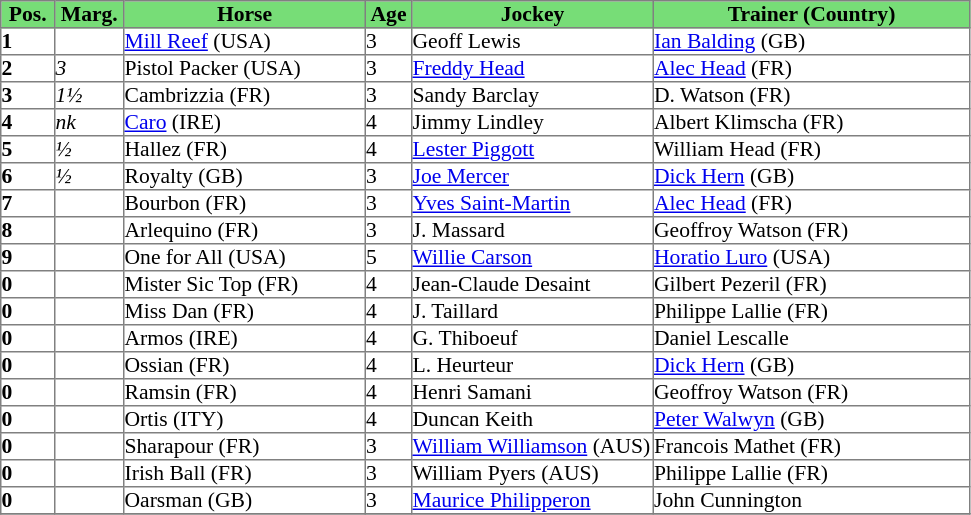<table class = "sortable" | border="1" cellpadding="0" style="border-collapse: collapse; font-size:90%">
<tr style="background:#7d7; text-align:center;">
<th style="width:35px;"><strong>Pos.</strong></th>
<th style="width:45px;"><strong>Marg.</strong></th>
<th style="width:160px;"><strong>Horse</strong></th>
<th style="width:30px;"><strong>Age</strong></th>
<th style="width:160px;"><strong>Jockey</strong></th>
<th style="width:210px;"><strong>Trainer (Country)</strong></th>
</tr>
<tr>
<td><strong>1</strong></td>
<td></td>
<td><a href='#'>Mill Reef</a> (USA)</td>
<td>3</td>
<td>Geoff Lewis</td>
<td><a href='#'>Ian Balding</a> (GB)</td>
</tr>
<tr>
<td><strong>2</strong></td>
<td><em>3</em></td>
<td>Pistol Packer (USA)</td>
<td>3</td>
<td><a href='#'>Freddy Head</a></td>
<td><a href='#'>Alec Head</a> (FR)</td>
</tr>
<tr>
<td><strong>3</strong></td>
<td><em>1½</em></td>
<td>Cambrizzia (FR)</td>
<td>3</td>
<td>Sandy Barclay</td>
<td>D. Watson (FR)</td>
</tr>
<tr>
<td><strong>4</strong></td>
<td><em>nk</em></td>
<td><a href='#'>Caro</a> (IRE)</td>
<td>4</td>
<td>Jimmy Lindley</td>
<td>Albert Klimscha (FR)</td>
</tr>
<tr>
<td><strong>5</strong></td>
<td><em>½</em></td>
<td>Hallez (FR)</td>
<td>4</td>
<td><a href='#'>Lester Piggott</a></td>
<td>William Head (FR)</td>
</tr>
<tr>
<td><strong>6</strong></td>
<td><em>½</em></td>
<td>Royalty (GB)</td>
<td>3</td>
<td><a href='#'>Joe Mercer</a></td>
<td><a href='#'>Dick Hern</a> (GB)</td>
</tr>
<tr>
<td><strong>7</strong></td>
<td><em> </em></td>
<td>Bourbon (FR)</td>
<td>3</td>
<td><a href='#'>Yves Saint-Martin</a></td>
<td><a href='#'>Alec Head</a> (FR)</td>
</tr>
<tr>
<td><strong>8</strong></td>
<td><em> </em></td>
<td>Arlequino (FR)</td>
<td>3</td>
<td>J. Massard</td>
<td>Geoffroy Watson  (FR)</td>
</tr>
<tr>
<td><strong>9</strong></td>
<td><em> </em></td>
<td>One for All (USA)</td>
<td>5</td>
<td><a href='#'>Willie Carson</a></td>
<td><a href='#'>Horatio Luro</a> (USA)</td>
</tr>
<tr>
<td><strong>0</strong></td>
<td><em> </em></td>
<td>Mister Sic Top (FR)</td>
<td>4</td>
<td>Jean-Claude Desaint</td>
<td>Gilbert Pezeril (FR)</td>
</tr>
<tr>
<td><strong>0</strong></td>
<td><em> </em></td>
<td>Miss Dan (FR)</td>
<td>4</td>
<td>J. Taillard</td>
<td>Philippe Lallie (FR)</td>
</tr>
<tr>
<td><strong>0</strong></td>
<td><em> </em></td>
<td>Armos (IRE)</td>
<td>4</td>
<td>G. Thiboeuf</td>
<td>Daniel Lescalle</td>
</tr>
<tr>
<td><strong>0</strong></td>
<td><em> </em></td>
<td>Ossian (FR)</td>
<td>4</td>
<td>L. Heurteur</td>
<td><a href='#'>Dick Hern</a> (GB)</td>
</tr>
<tr>
<td><strong>0</strong></td>
<td><em> </em></td>
<td>Ramsin (FR)</td>
<td>4</td>
<td>Henri Samani</td>
<td>Geoffroy Watson (FR)</td>
</tr>
<tr>
<td><strong>0</strong></td>
<td><em> </em></td>
<td>Ortis  (ITY)</td>
<td>4</td>
<td>Duncan Keith</td>
<td><a href='#'>Peter Walwyn</a> (GB)</td>
</tr>
<tr>
<td><strong>0</strong></td>
<td><em> </em></td>
<td>Sharapour (FR)</td>
<td>3</td>
<td><a href='#'>William Williamson</a> (AUS)</td>
<td>Francois Mathet  (FR)</td>
</tr>
<tr>
<td><strong>0</strong></td>
<td><em> </em></td>
<td>Irish Ball (FR)</td>
<td>3</td>
<td>William Pyers (AUS)</td>
<td>Philippe Lallie  (FR)</td>
</tr>
<tr>
<td><strong>0</strong></td>
<td><em> </em></td>
<td>Oarsman (GB)</td>
<td>3</td>
<td><a href='#'>Maurice Philipperon</a></td>
<td>John Cunnington</td>
</tr>
<tr>
</tr>
</table>
